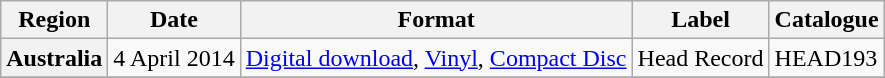<table class="wikitable plainrowheaders">
<tr>
<th scope="col">Region</th>
<th scope="col">Date</th>
<th scope="col">Format</th>
<th scope="col">Label</th>
<th scope="col">Catalogue</th>
</tr>
<tr>
<th scope="row">Australia</th>
<td>4 April 2014</td>
<td><a href='#'>Digital download</a>, <a href='#'>Vinyl</a>, <a href='#'>Compact Disc</a></td>
<td>Head Record</td>
<td>HEAD193</td>
</tr>
<tr>
</tr>
</table>
